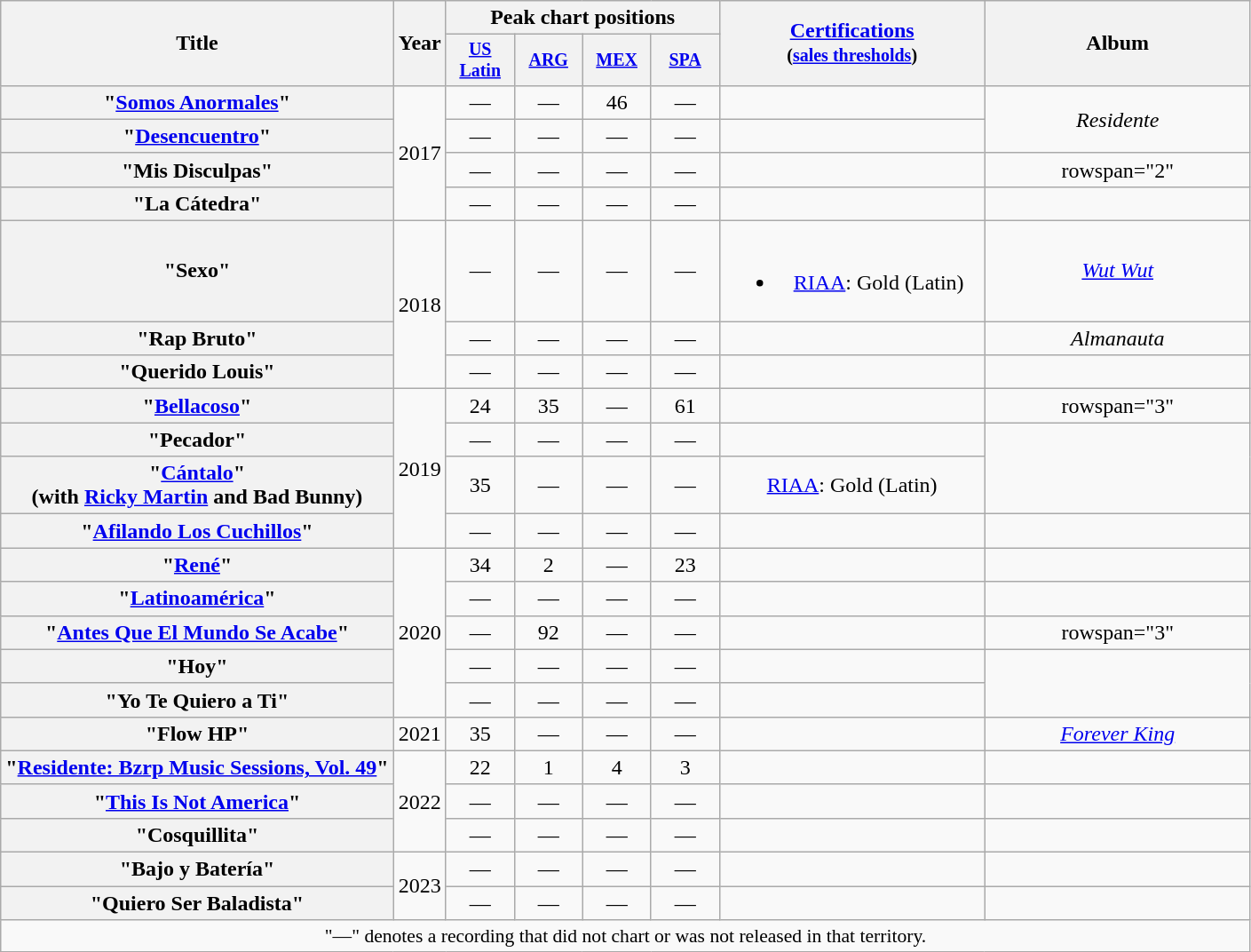<table class="wikitable plainrowheaders" style="text-align:center;">
<tr>
<th rowspan="2" style="width:25,5em;">Title</th>
<th rowspan="2" style="width:1em;">Year</th>
<th colspan="4" style="width:2em;">Peak chart positions</th>
<th scope="col" rowspan="2" style="width:12em;"><a href='#'>Certifications</a><br><small>(<a href='#'>sales thresholds</a>)</small></th>
<th rowspan="2" style="width:12em;">Album</th>
</tr>
<tr style="font-size:smaller;">
<th scope="col" style="width:45px;"><a href='#'>US<br>Latin</a><br></th>
<th scope="col" style="width:45px;"><a href='#'>ARG</a><br></th>
<th scope="col" style="width:45px;"><a href='#'>MEX</a><br></th>
<th scope="col" style="width:45px;"><a href='#'>SPA</a><br></th>
</tr>
<tr>
<th scope="row">"<a href='#'>Somos Anormales</a>"</th>
<td rowspan="4">2017</td>
<td>—</td>
<td>—</td>
<td>46</td>
<td>—</td>
<td></td>
<td rowspan="2"><em>Residente</em></td>
</tr>
<tr>
<th scope="row">"<a href='#'>Desencuentro</a>"<br></th>
<td>—</td>
<td>—</td>
<td>—</td>
<td>—</td>
<td></td>
</tr>
<tr>
<th scope="row">"Mis Disculpas"</th>
<td>—</td>
<td>—</td>
<td>—</td>
<td>—</td>
<td></td>
<td>rowspan="2" </td>
</tr>
<tr>
<th scope="row">"La Cátedra"</th>
<td>—</td>
<td>—</td>
<td>—</td>
<td>—</td>
<td></td>
</tr>
<tr>
<th scope="row">"Sexo"<br></th>
<td rowspan="3">2018</td>
<td>—</td>
<td>—</td>
<td>—</td>
<td>—</td>
<td><br><ul><li><a href='#'>RIAA</a>: Gold (Latin)</li></ul></td>
<td><em><a href='#'>Wut Wut</a></em></td>
</tr>
<tr>
<th scope="row">"Rap Bruto"<br></th>
<td>—</td>
<td>—</td>
<td>—</td>
<td>—</td>
<td></td>
<td><em>Almanauta</em></td>
</tr>
<tr>
<th scope="row">"Querido Louis"<br></th>
<td>—</td>
<td>—</td>
<td>—</td>
<td>—</td>
<td></td>
<td></td>
</tr>
<tr>
<th scope="row">"<a href='#'>Bellacoso</a>"<br></th>
<td rowspan="4">2019</td>
<td>24</td>
<td>35</td>
<td>—</td>
<td>61</td>
<td></td>
<td>rowspan="3" </td>
</tr>
<tr>
<th scope="row">"Pecador"</th>
<td>—</td>
<td>—</td>
<td>—</td>
<td>—</td>
<td></td>
</tr>
<tr>
<th scope="row">"<a href='#'>Cántalo</a>"<br><span>(with <a href='#'>Ricky Martin</a> and Bad Bunny)</span></th>
<td>35</td>
<td>—</td>
<td>—</td>
<td>—</td>
<td><a href='#'>RIAA</a>: Gold (Latin)</td>
</tr>
<tr>
<th scope="row">"<a href='#'>Afilando Los Cuchillos</a>"<br></th>
<td>—</td>
<td>—</td>
<td>—</td>
<td>—</td>
<td></td>
<td></td>
</tr>
<tr>
<th scope="row">"<a href='#'>René</a>"</th>
<td rowspan="5">2020</td>
<td>34</td>
<td>2</td>
<td>—</td>
<td>23<br></td>
<td></td>
<td></td>
</tr>
<tr>
<th scope="row">"<a href='#'>Latinoamérica</a>"<br></th>
<td>—</td>
<td>—</td>
<td>—</td>
<td>—</td>
<td></td>
<td></td>
</tr>
<tr>
<th scope="row">"<a href='#'>Antes Que El Mundo Se Acabe</a>"</th>
<td>—</td>
<td>92</td>
<td>—</td>
<td>—</td>
<td></td>
<td>rowspan="3" </td>
</tr>
<tr>
<th scope="row">"Hoy"</th>
<td>—</td>
<td>—</td>
<td>—</td>
<td>—</td>
<td></td>
</tr>
<tr>
<th scope="row">"Yo Te Quiero a Ti"</th>
<td>—</td>
<td>—</td>
<td>—</td>
<td>—</td>
<td></td>
</tr>
<tr>
<th scope="row">"Flow HP"<br></th>
<td>2021</td>
<td>35</td>
<td>—</td>
<td>—</td>
<td>—</td>
<td></td>
<td><em><a href='#'>Forever King</a></em></td>
</tr>
<tr>
<th scope="row">"<a href='#'>Residente: Bzrp Music Sessions, Vol. 49</a>"<br></th>
<td rowspan="3">2022</td>
<td>22</td>
<td>1</td>
<td>4<br></td>
<td>3<br></td>
<td></td>
<td></td>
</tr>
<tr>
<th scope="row">"<a href='#'>This Is Not America</a>"<br></th>
<td>—</td>
<td>—</td>
<td>—</td>
<td>—</td>
<td></td>
<td></td>
</tr>
<tr>
<th scope="row">"Cosquillita"</th>
<td>—</td>
<td>—</td>
<td>—</td>
<td>—</td>
<td></td>
<td></td>
</tr>
<tr>
<th scope="row">"Bajo y Batería"</th>
<td rowspan="2">2023</td>
<td>—</td>
<td>—</td>
<td>—</td>
<td>—</td>
<td></td>
<td></td>
</tr>
<tr>
<th scope="row">"Quiero Ser Baladista"</th>
<td>—</td>
<td>—</td>
<td>—</td>
<td>—</td>
<td></td>
<td></td>
</tr>
<tr>
<td colspan="8" style="font-size:90%">"—" denotes a recording that did not chart or was not released in that territory.</td>
</tr>
</table>
